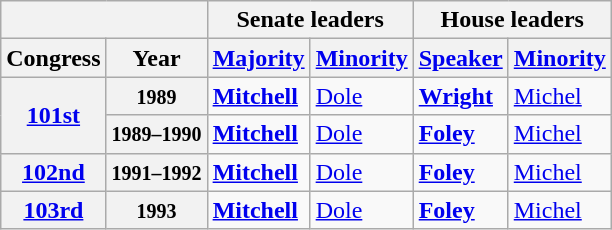<table class="wikitable" style="margin-left:1em">
<tr>
<th colspan=2></th>
<th colspan=2>Senate leaders</th>
<th colspan=2>House leaders</th>
</tr>
<tr>
<th>Congress</th>
<th>Year</th>
<th><a href='#'>Majority</a></th>
<th><a href='#'>Minority</a></th>
<th><a href='#'>Speaker</a></th>
<th><a href='#'>Minority</a></th>
</tr>
<tr>
<th rowspan=2 ><a href='#'>101st</a></th>
<th><small>1989</small></th>
<td><strong><a href='#'>Mitchell</a></strong></td>
<td><a href='#'>Dole</a></td>
<td><strong><a href='#'>Wright</a></strong></td>
<td><a href='#'>Michel</a></td>
</tr>
<tr>
<th><small>1989–1990</small></th>
<td><strong><a href='#'>Mitchell</a></strong></td>
<td><a href='#'>Dole</a></td>
<td><strong><a href='#'>Foley</a></strong></td>
<td><a href='#'>Michel</a></td>
</tr>
<tr>
<th><a href='#'>102nd</a></th>
<th><small>1991–1992</small></th>
<td><strong><a href='#'>Mitchell</a></strong></td>
<td><a href='#'>Dole</a></td>
<td><strong><a href='#'>Foley</a></strong></td>
<td><a href='#'>Michel</a></td>
</tr>
<tr>
<th><a href='#'>103rd</a></th>
<th><small>1993</small></th>
<td><strong><a href='#'>Mitchell</a></strong></td>
<td><a href='#'>Dole</a></td>
<td><strong><a href='#'>Foley</a></strong></td>
<td><a href='#'>Michel</a></td>
</tr>
</table>
